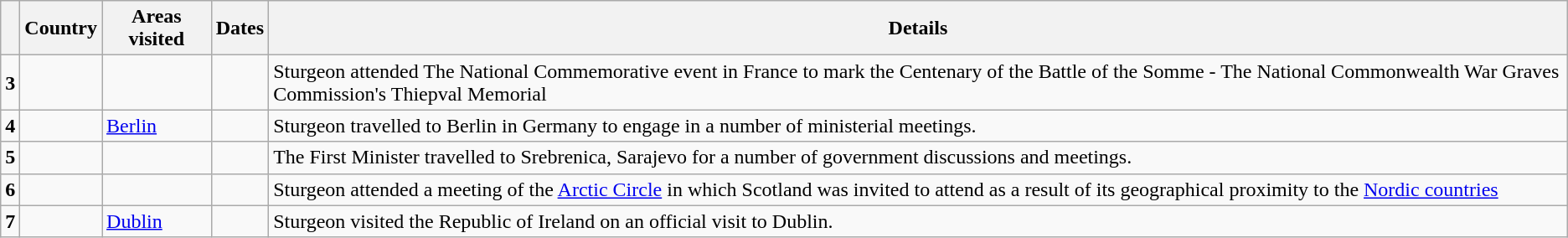<table class="wikitable sortable">
<tr>
<th></th>
<th>Country</th>
<th>Areas visited</th>
<th>Dates</th>
<th class="unsortable">Details</th>
</tr>
<tr>
<td rowspan=1><strong>3</strong></td>
<td></td>
<td></td>
<td></td>
<td>Sturgeon attended The National Commemorative event in France to mark the Centenary of the Battle of the Somme  - The National Commonwealth War Graves Commission's Thiepval Memorial</td>
</tr>
<tr>
<td rowspan=1><strong>4</strong></td>
<td></td>
<td><a href='#'>Berlin</a></td>
<td></td>
<td>Sturgeon travelled to Berlin in Germany to engage in a number of ministerial meetings.</td>
</tr>
<tr>
<td rowspan=1><strong>5</strong></td>
<td></td>
<td></td>
<td></td>
<td>The First Minister travelled to Srebrenica, Sarajevo for a number of government discussions and meetings.</td>
</tr>
<tr>
<td rowspan=1><strong>6</strong></td>
<td></td>
<td></td>
<td></td>
<td>Sturgeon attended a meeting of the <a href='#'>Arctic Circle</a> in which Scotland was invited to attend as a result of its geographical proximity to the <a href='#'>Nordic countries</a></td>
</tr>
<tr>
<td rowspan=1><strong>7</strong></td>
<td></td>
<td><a href='#'>Dublin</a></td>
<td></td>
<td>Sturgeon visited the Republic of Ireland on an official visit to Dublin.</td>
</tr>
</table>
